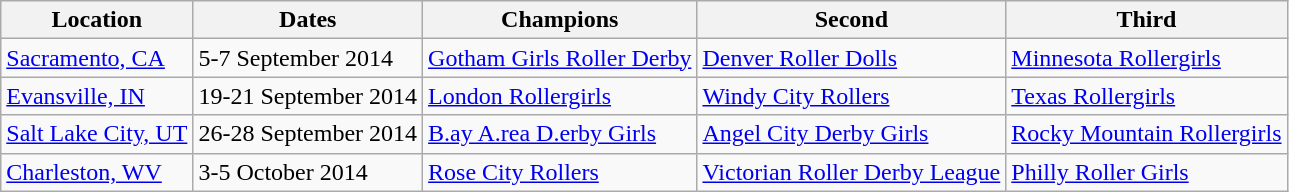<table class="wikitable sortable">
<tr>
<th>Location</th>
<th>Dates</th>
<th>Champions</th>
<th>Second</th>
<th>Third</th>
</tr>
<tr>
<td><a href='#'>Sacramento, CA</a></td>
<td>5-7 September 2014</td>
<td><a href='#'>Gotham Girls Roller Derby</a></td>
<td><a href='#'>Denver Roller Dolls</a></td>
<td><a href='#'>Minnesota Rollergirls</a></td>
</tr>
<tr>
<td><a href='#'>Evansville, IN</a></td>
<td>19-21 September 2014</td>
<td><a href='#'>London Rollergirls</a></td>
<td><a href='#'>Windy City Rollers</a></td>
<td><a href='#'>Texas Rollergirls</a></td>
</tr>
<tr>
<td><a href='#'>Salt Lake City, UT</a></td>
<td>26-28 September 2014</td>
<td><a href='#'>B.ay A.rea D.erby Girls</a></td>
<td><a href='#'>Angel City Derby Girls</a></td>
<td><a href='#'>Rocky Mountain Rollergirls</a></td>
</tr>
<tr>
<td><a href='#'>Charleston, WV</a></td>
<td>3-5 October 2014</td>
<td><a href='#'>Rose City Rollers</a></td>
<td><a href='#'>Victorian Roller Derby League</a></td>
<td><a href='#'>Philly Roller Girls</a></td>
</tr>
</table>
